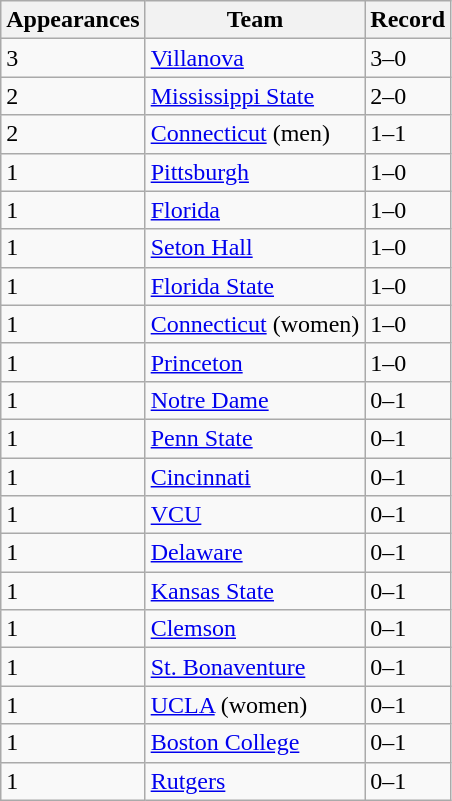<table class="wikitable">
<tr>
<th>Appearances</th>
<th>Team</th>
<th>Record</th>
</tr>
<tr>
<td>3</td>
<td><a href='#'>Villanova</a></td>
<td>3–0</td>
</tr>
<tr>
<td>2</td>
<td><a href='#'>Mississippi State</a></td>
<td>2–0</td>
</tr>
<tr>
<td>2</td>
<td><a href='#'>Connecticut</a> (men)</td>
<td>1–1</td>
</tr>
<tr>
<td>1</td>
<td><a href='#'>Pittsburgh</a></td>
<td>1–0</td>
</tr>
<tr>
<td>1</td>
<td><a href='#'>Florida</a></td>
<td>1–0</td>
</tr>
<tr>
<td>1</td>
<td><a href='#'>Seton Hall</a></td>
<td>1–0</td>
</tr>
<tr>
<td>1</td>
<td><a href='#'>Florida State</a></td>
<td>1–0</td>
</tr>
<tr>
<td>1</td>
<td><a href='#'>Connecticut</a> (women)</td>
<td>1–0</td>
</tr>
<tr>
<td>1</td>
<td><a href='#'>Princeton</a></td>
<td>1–0</td>
</tr>
<tr>
<td>1</td>
<td><a href='#'>Notre Dame</a></td>
<td>0–1</td>
</tr>
<tr>
<td>1</td>
<td><a href='#'>Penn State</a></td>
<td>0–1</td>
</tr>
<tr>
<td>1</td>
<td><a href='#'>Cincinnati</a></td>
<td>0–1</td>
</tr>
<tr>
<td>1</td>
<td><a href='#'>VCU</a></td>
<td>0–1</td>
</tr>
<tr>
<td>1</td>
<td><a href='#'>Delaware</a></td>
<td>0–1</td>
</tr>
<tr>
<td>1</td>
<td><a href='#'>Kansas State</a></td>
<td>0–1</td>
</tr>
<tr>
<td>1</td>
<td><a href='#'>Clemson</a></td>
<td>0–1</td>
</tr>
<tr>
<td>1</td>
<td><a href='#'>St. Bonaventure</a></td>
<td>0–1</td>
</tr>
<tr>
<td>1</td>
<td><a href='#'>UCLA</a> (women)</td>
<td>0–1</td>
</tr>
<tr>
<td>1</td>
<td><a href='#'>Boston College</a></td>
<td>0–1</td>
</tr>
<tr>
<td>1</td>
<td><a href='#'>Rutgers</a></td>
<td>0–1</td>
</tr>
</table>
